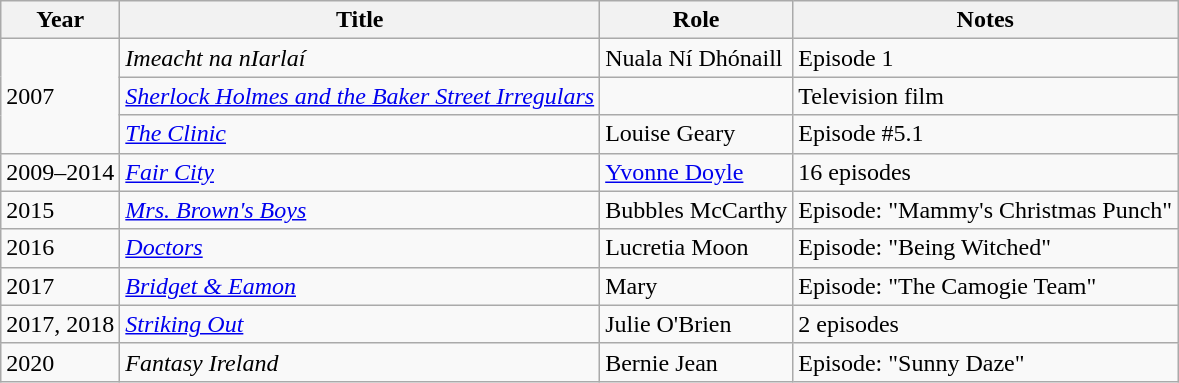<table class="wikitable">
<tr>
<th>Year</th>
<th>Title</th>
<th>Role</th>
<th>Notes</th>
</tr>
<tr>
<td rowspan="3">2007</td>
<td><em>Imeacht na nIarlaí</em></td>
<td>Nuala Ní Dhónaill</td>
<td>Episode 1</td>
</tr>
<tr>
<td><em><a href='#'>Sherlock Holmes and the Baker Street Irregulars</a></em></td>
<td></td>
<td>Television film</td>
</tr>
<tr>
<td><a href='#'><em>The Clinic</em></a></td>
<td>Louise Geary</td>
<td>Episode #5.1</td>
</tr>
<tr>
<td>2009–2014</td>
<td><em><a href='#'>Fair City</a></em></td>
<td><a href='#'>Yvonne Doyle</a></td>
<td>16 episodes</td>
</tr>
<tr>
<td>2015</td>
<td><em><a href='#'>Mrs. Brown's Boys</a></em></td>
<td>Bubbles McCarthy</td>
<td>Episode: "Mammy's Christmas Punch"</td>
</tr>
<tr>
<td>2016</td>
<td><a href='#'><em>Doctors</em></a></td>
<td>Lucretia Moon</td>
<td>Episode: "Being Witched"</td>
</tr>
<tr>
<td>2017</td>
<td><em><a href='#'>Bridget & Eamon</a></em></td>
<td>Mary</td>
<td>Episode: "The Camogie Team"</td>
</tr>
<tr>
<td>2017, 2018</td>
<td><em><a href='#'>Striking Out</a></em></td>
<td>Julie O'Brien</td>
<td>2 episodes</td>
</tr>
<tr>
<td>2020</td>
<td><em>Fantasy Ireland</em></td>
<td>Bernie Jean</td>
<td>Episode: "Sunny Daze"</td>
</tr>
</table>
